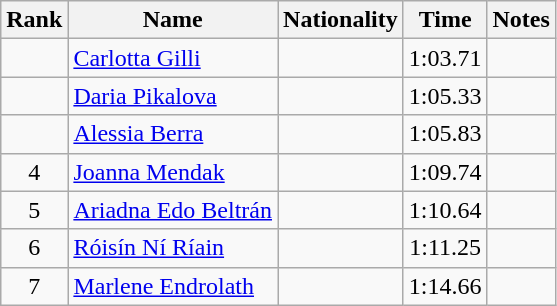<table class="wikitable sortable" style="text-align:center">
<tr>
<th>Rank</th>
<th>Name</th>
<th>Nationality</th>
<th>Time</th>
<th>Notes</th>
</tr>
<tr>
<td></td>
<td align=left><a href='#'>Carlotta Gilli</a></td>
<td align=left></td>
<td>1:03.71</td>
<td></td>
</tr>
<tr>
<td></td>
<td align=left><a href='#'>Daria Pikalova</a></td>
<td align=left></td>
<td>1:05.33</td>
<td></td>
</tr>
<tr>
<td></td>
<td align=left><a href='#'>Alessia Berra</a></td>
<td align=left></td>
<td>1:05.83</td>
<td></td>
</tr>
<tr>
<td>4</td>
<td align=left><a href='#'>Joanna Mendak</a></td>
<td align=left></td>
<td>1:09.74</td>
<td></td>
</tr>
<tr>
<td>5</td>
<td align=left><a href='#'>Ariadna Edo Beltrán</a></td>
<td align=left></td>
<td>1:10.64</td>
<td></td>
</tr>
<tr>
<td>6</td>
<td align=left><a href='#'>Róisín Ní Ríain</a></td>
<td align=left></td>
<td>1:11.25</td>
<td></td>
</tr>
<tr>
<td>7</td>
<td align=left><a href='#'>Marlene Endrolath</a></td>
<td align=left></td>
<td>1:14.66</td>
<td></td>
</tr>
</table>
